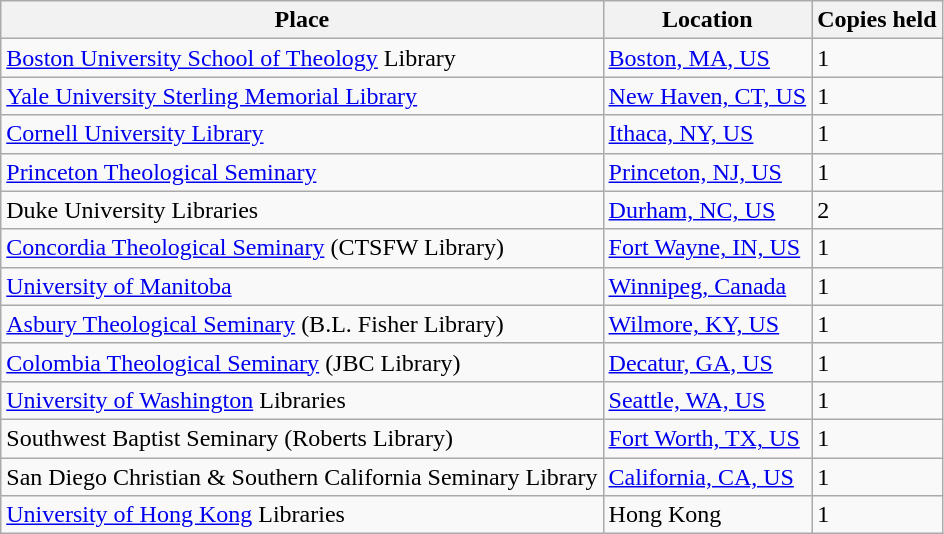<table class="wikitable">
<tr>
<th>Place</th>
<th>Location</th>
<th>Copies held</th>
</tr>
<tr>
<td><a href='#'>Boston University School of Theology</a> Library</td>
<td><a href='#'>Boston, MA, US</a></td>
<td>1</td>
</tr>
<tr>
<td><a href='#'>Yale University Sterling Memorial Library</a></td>
<td><a href='#'>New Haven, CT, US</a></td>
<td>1</td>
</tr>
<tr>
<td><a href='#'>Cornell University Library</a></td>
<td><a href='#'>Ithaca, NY, US</a></td>
<td>1</td>
</tr>
<tr>
<td><a href='#'>Princeton Theological Seminary</a></td>
<td><a href='#'>Princeton, NJ, US</a></td>
<td>1</td>
</tr>
<tr>
<td>Duke University Libraries</td>
<td><a href='#'>Durham, NC, US</a></td>
<td>2</td>
</tr>
<tr>
<td><a href='#'>Concordia Theological Seminary</a> (CTSFW Library)</td>
<td><a href='#'>Fort Wayne, IN, US</a></td>
<td>1</td>
</tr>
<tr>
<td><a href='#'>University of Manitoba</a></td>
<td><a href='#'>Winnipeg, Canada</a></td>
<td>1</td>
</tr>
<tr>
<td><a href='#'>Asbury Theological Seminary</a> (B.L. Fisher Library)</td>
<td><a href='#'>Wilmore, KY, US</a></td>
<td>1</td>
</tr>
<tr>
<td><a href='#'>Colombia Theological Seminary</a> (JBC Library)</td>
<td><a href='#'>Decatur, GA, US</a></td>
<td>1</td>
</tr>
<tr>
<td><a href='#'>University of Washington</a> Libraries</td>
<td><a href='#'>Seattle, WA, US</a></td>
<td>1</td>
</tr>
<tr>
<td>Southwest Baptist Seminary (Roberts Library)</td>
<td><a href='#'>Fort Worth, TX, US</a></td>
<td>1</td>
</tr>
<tr>
<td>San Diego Christian & Southern California Seminary Library</td>
<td><a href='#'>California, CA, US</a></td>
<td>1</td>
</tr>
<tr>
<td><a href='#'>University of Hong Kong</a> Libraries</td>
<td>Hong Kong</td>
<td>1</td>
</tr>
</table>
